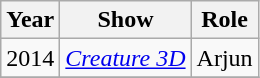<table class="wikitable">
<tr>
<th>Year</th>
<th>Show</th>
<th>Role</th>
</tr>
<tr>
<td>2014</td>
<td><em><a href='#'>Creature 3D</a></em></td>
<td>Arjun</td>
</tr>
<tr>
</tr>
</table>
